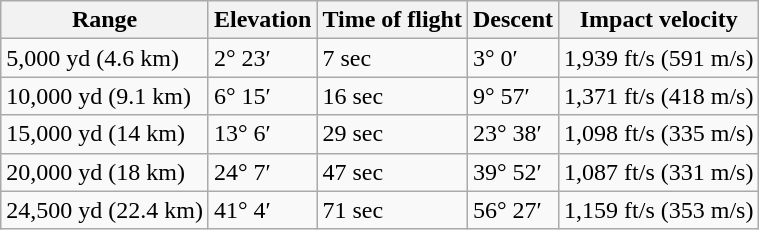<table class="wikitable">
<tr>
<th>Range</th>
<th>Elevation</th>
<th>Time of flight</th>
<th>Descent</th>
<th>Impact velocity</th>
</tr>
<tr>
<td>5,000 yd (4.6 km)</td>
<td>2° 23′</td>
<td>7 sec</td>
<td>3° 0′</td>
<td>1,939 ft/s (591 m/s)</td>
</tr>
<tr>
<td>10,000 yd (9.1 km)</td>
<td>6° 15′</td>
<td>16 sec</td>
<td>9° 57′</td>
<td>1,371 ft/s (418 m/s)</td>
</tr>
<tr>
<td>15,000 yd (14 km)</td>
<td>13° 6′</td>
<td>29 sec</td>
<td>23° 38′</td>
<td>1,098 ft/s (335 m/s)</td>
</tr>
<tr>
<td>20,000 yd (18 km)</td>
<td>24° 7′</td>
<td>47 sec</td>
<td>39° 52′</td>
<td>1,087 ft/s (331 m/s)</td>
</tr>
<tr>
<td>24,500 yd (22.4 km)</td>
<td>41° 4′</td>
<td>71 sec</td>
<td>56° 27′</td>
<td>1,159 ft/s (353 m/s)</td>
</tr>
</table>
